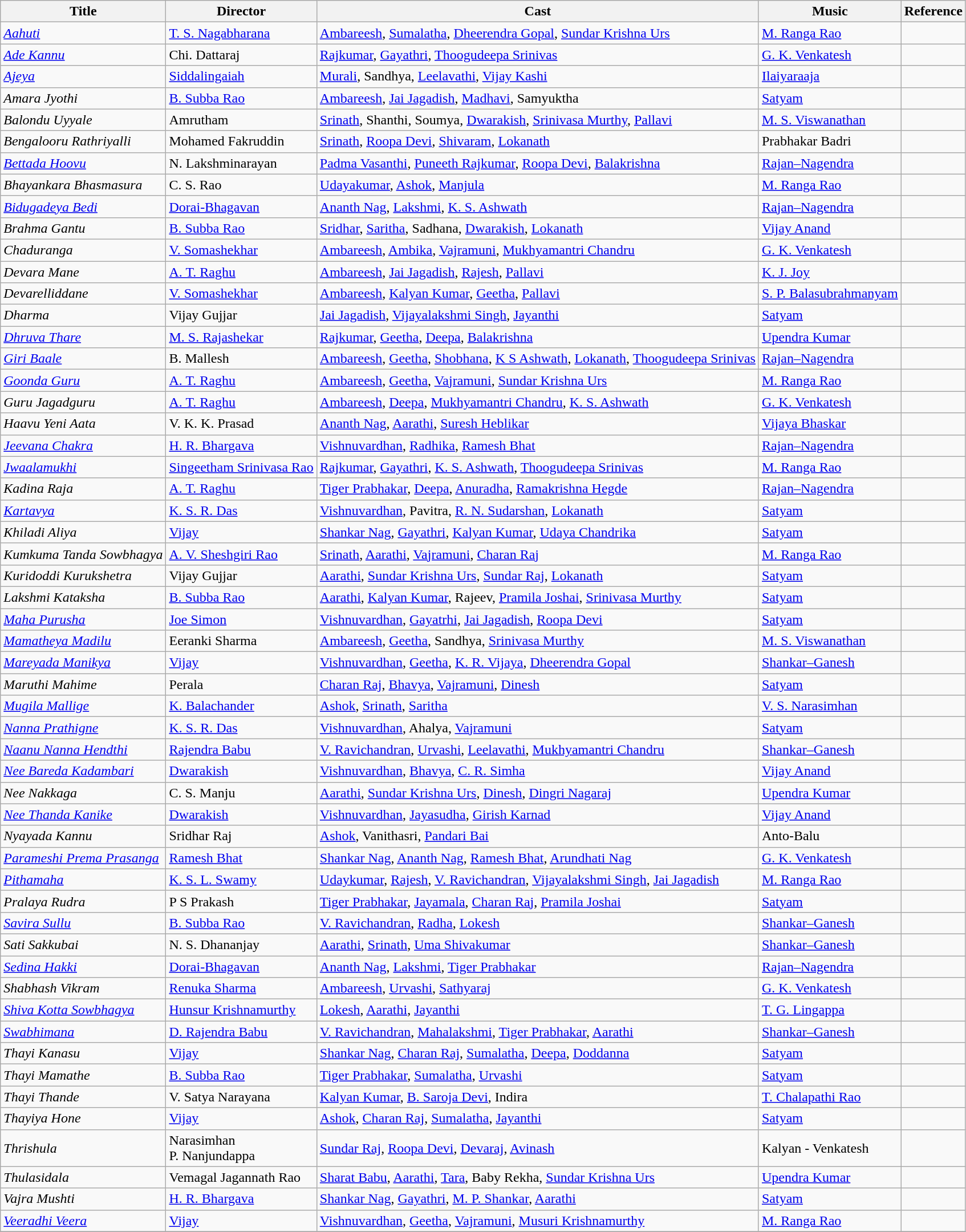<table class="wikitable">
<tr>
<th>Title</th>
<th>Director</th>
<th>Cast</th>
<th>Music</th>
<th>Reference</th>
</tr>
<tr>
<td><em><a href='#'>Aahuti</a></em></td>
<td><a href='#'>T. S. Nagabharana</a></td>
<td><a href='#'>Ambareesh</a>, <a href='#'>Sumalatha</a>, <a href='#'>Dheerendra Gopal</a>, <a href='#'>Sundar Krishna Urs</a></td>
<td><a href='#'>M. Ranga Rao</a></td>
<td></td>
</tr>
<tr>
<td><em><a href='#'>Ade Kannu</a></em></td>
<td>Chi. Dattaraj</td>
<td><a href='#'>Rajkumar</a>, <a href='#'>Gayathri</a>, <a href='#'>Thoogudeepa Srinivas</a></td>
<td><a href='#'>G. K. Venkatesh</a></td>
<td></td>
</tr>
<tr>
<td><em><a href='#'>Ajeya</a></em></td>
<td><a href='#'>Siddalingaiah</a></td>
<td><a href='#'>Murali</a>, Sandhya, <a href='#'>Leelavathi</a>, <a href='#'>Vijay Kashi</a></td>
<td><a href='#'>Ilaiyaraaja</a></td>
<td></td>
</tr>
<tr>
<td><em>Amara Jyothi</em></td>
<td><a href='#'>B. Subba Rao</a></td>
<td><a href='#'>Ambareesh</a>, <a href='#'>Jai Jagadish</a>, <a href='#'>Madhavi</a>, Samyuktha</td>
<td><a href='#'>Satyam</a></td>
<td></td>
</tr>
<tr>
<td><em>Balondu Uyyale</em></td>
<td>Amrutham</td>
<td><a href='#'>Srinath</a>, Shanthi, Soumya, <a href='#'>Dwarakish</a>, <a href='#'>Srinivasa Murthy</a>, <a href='#'>Pallavi</a></td>
<td><a href='#'>M. S. Viswanathan</a></td>
<td></td>
</tr>
<tr>
<td><em>Bengalooru Rathriyalli</em></td>
<td>Mohamed Fakruddin</td>
<td><a href='#'>Srinath</a>, <a href='#'> Roopa Devi</a>, <a href='#'>Shivaram</a>, <a href='#'>Lokanath</a></td>
<td>Prabhakar Badri</td>
<td></td>
</tr>
<tr>
<td><em><a href='#'>Bettada Hoovu</a></em></td>
<td>N. Lakshminarayan</td>
<td><a href='#'>Padma Vasanthi</a>, <a href='#'>Puneeth Rajkumar</a>, <a href='#'>Roopa Devi</a>, <a href='#'>Balakrishna</a></td>
<td><a href='#'>Rajan–Nagendra</a></td>
<td></td>
</tr>
<tr>
<td><em>Bhayankara Bhasmasura</em></td>
<td>C. S. Rao</td>
<td><a href='#'>Udayakumar</a>, <a href='#'>Ashok</a>, <a href='#'>Manjula</a></td>
<td><a href='#'>M. Ranga Rao</a></td>
<td></td>
</tr>
<tr>
<td><em><a href='#'>Bidugadeya Bedi</a></em></td>
<td><a href='#'>Dorai-Bhagavan</a></td>
<td><a href='#'>Ananth Nag</a>, <a href='#'>Lakshmi</a>, <a href='#'>K. S. Ashwath</a></td>
<td><a href='#'>Rajan–Nagendra</a></td>
<td></td>
</tr>
<tr>
<td><em>Brahma Gantu</em></td>
<td><a href='#'>B. Subba Rao</a></td>
<td><a href='#'>Sridhar</a>, <a href='#'>Saritha</a>, Sadhana, <a href='#'>Dwarakish</a>, <a href='#'>Lokanath</a></td>
<td><a href='#'>Vijay Anand</a></td>
<td></td>
</tr>
<tr>
<td><em>Chaduranga</em></td>
<td><a href='#'>V. Somashekhar</a></td>
<td><a href='#'>Ambareesh</a>, <a href='#'>Ambika</a>, <a href='#'>Vajramuni</a>, <a href='#'>Mukhyamantri Chandru</a></td>
<td><a href='#'>G. K. Venkatesh</a></td>
<td></td>
</tr>
<tr>
<td><em>Devara Mane</em></td>
<td><a href='#'>A. T. Raghu</a></td>
<td><a href='#'>Ambareesh</a>, <a href='#'>Jai Jagadish</a>, <a href='#'>Rajesh</a>, <a href='#'>Pallavi</a></td>
<td><a href='#'>K. J. Joy</a></td>
<td></td>
</tr>
<tr>
<td><em>Devarelliddane</em></td>
<td><a href='#'>V. Somashekhar</a></td>
<td><a href='#'>Ambareesh</a>, <a href='#'>Kalyan Kumar</a>, <a href='#'>Geetha</a>, <a href='#'>Pallavi</a></td>
<td><a href='#'>S. P. Balasubrahmanyam</a></td>
<td></td>
</tr>
<tr>
<td><em>Dharma</em></td>
<td>Vijay Gujjar</td>
<td><a href='#'>Jai Jagadish</a>, <a href='#'>Vijayalakshmi Singh</a>, <a href='#'>Jayanthi</a></td>
<td><a href='#'>Satyam</a></td>
<td></td>
</tr>
<tr>
<td><em><a href='#'>Dhruva Thare</a></em></td>
<td><a href='#'>M. S. Rajashekar</a></td>
<td><a href='#'>Rajkumar</a>, <a href='#'>Geetha</a>, <a href='#'>Deepa</a>, <a href='#'>Balakrishna</a></td>
<td><a href='#'>Upendra Kumar</a></td>
<td></td>
</tr>
<tr>
<td><em><a href='#'>Giri Baale</a></em></td>
<td>B. Mallesh</td>
<td><a href='#'>Ambareesh</a>, <a href='#'>Geetha</a>, <a href='#'>Shobhana</a>, <a href='#'>K S Ashwath</a>, <a href='#'>Lokanath</a>, <a href='#'>Thoogudeepa Srinivas</a></td>
<td><a href='#'>Rajan–Nagendra</a></td>
<td></td>
</tr>
<tr>
<td><em><a href='#'>Goonda Guru</a></em></td>
<td><a href='#'>A. T. Raghu</a></td>
<td><a href='#'>Ambareesh</a>, <a href='#'>Geetha</a>, <a href='#'>Vajramuni</a>, <a href='#'>Sundar Krishna Urs</a></td>
<td><a href='#'>M. Ranga Rao</a></td>
<td></td>
</tr>
<tr>
<td><em>Guru Jagadguru</em></td>
<td><a href='#'>A. T. Raghu</a></td>
<td><a href='#'>Ambareesh</a>, <a href='#'>Deepa</a>, <a href='#'>Mukhyamantri Chandru</a>, <a href='#'>K. S. Ashwath</a></td>
<td><a href='#'>G. K. Venkatesh</a></td>
<td></td>
</tr>
<tr>
<td><em>Haavu Yeni Aata</em></td>
<td>V. K. K. Prasad</td>
<td><a href='#'>Ananth Nag</a>, <a href='#'>Aarathi</a>, <a href='#'>Suresh Heblikar</a></td>
<td><a href='#'>Vijaya Bhaskar</a></td>
<td></td>
</tr>
<tr>
<td><em><a href='#'>Jeevana Chakra</a></em></td>
<td><a href='#'>H. R. Bhargava</a></td>
<td><a href='#'>Vishnuvardhan</a>, <a href='#'>Radhika</a>, <a href='#'>Ramesh Bhat</a></td>
<td><a href='#'>Rajan–Nagendra</a></td>
<td></td>
</tr>
<tr>
<td><em><a href='#'>Jwaalamukhi</a></em></td>
<td><a href='#'>Singeetham Srinivasa Rao</a></td>
<td><a href='#'>Rajkumar</a>, <a href='#'>Gayathri</a>, <a href='#'>K. S. Ashwath</a>, <a href='#'>Thoogudeepa Srinivas</a></td>
<td><a href='#'>M. Ranga Rao</a></td>
<td></td>
</tr>
<tr>
<td><em>Kadina Raja</em></td>
<td><a href='#'>A. T. Raghu</a></td>
<td><a href='#'>Tiger Prabhakar</a>, <a href='#'>Deepa</a>, <a href='#'>Anuradha</a>, <a href='#'>Ramakrishna Hegde</a></td>
<td><a href='#'>Rajan–Nagendra</a></td>
<td></td>
</tr>
<tr>
<td><em><a href='#'>Kartavya</a></em></td>
<td><a href='#'>K. S. R. Das</a></td>
<td><a href='#'>Vishnuvardhan</a>, Pavitra, <a href='#'>R. N. Sudarshan</a>, <a href='#'>Lokanath</a></td>
<td><a href='#'>Satyam</a></td>
<td></td>
</tr>
<tr>
<td><em>Khiladi Aliya</em></td>
<td><a href='#'>Vijay</a></td>
<td><a href='#'>Shankar Nag</a>, <a href='#'>Gayathri</a>, <a href='#'>Kalyan Kumar</a>, <a href='#'>Udaya Chandrika</a></td>
<td><a href='#'>Satyam</a></td>
<td></td>
</tr>
<tr>
<td><em>Kumkuma Tanda Sowbhagya</em></td>
<td><a href='#'>A. V. Sheshgiri Rao</a></td>
<td><a href='#'>Srinath</a>, <a href='#'>Aarathi</a>, <a href='#'>Vajramuni</a>, <a href='#'>Charan Raj</a></td>
<td><a href='#'>M. Ranga Rao</a></td>
<td></td>
</tr>
<tr>
<td><em>Kuridoddi Kurukshetra</em></td>
<td>Vijay Gujjar</td>
<td><a href='#'>Aarathi</a>, <a href='#'>Sundar Krishna Urs</a>, <a href='#'>Sundar Raj</a>, <a href='#'>Lokanath</a></td>
<td><a href='#'>Satyam</a></td>
<td></td>
</tr>
<tr>
<td><em>Lakshmi Kataksha</em></td>
<td><a href='#'>B. Subba Rao</a></td>
<td><a href='#'>Aarathi</a>, <a href='#'>Kalyan Kumar</a>, Rajeev, <a href='#'>Pramila Joshai</a>, <a href='#'>Srinivasa Murthy</a></td>
<td><a href='#'>Satyam</a></td>
<td></td>
</tr>
<tr>
<td><em><a href='#'>Maha Purusha</a></em></td>
<td><a href='#'>Joe Simon</a></td>
<td><a href='#'>Vishnuvardhan</a>, <a href='#'>Gayatrhi</a>, <a href='#'>Jai Jagadish</a>, <a href='#'>Roopa Devi</a></td>
<td><a href='#'>Satyam</a></td>
<td></td>
</tr>
<tr>
<td><em><a href='#'>Mamatheya Madilu</a></em></td>
<td>Eeranki Sharma</td>
<td><a href='#'>Ambareesh</a>, <a href='#'>Geetha</a>, Sandhya, <a href='#'>Srinivasa Murthy</a></td>
<td><a href='#'>M. S. Viswanathan</a></td>
<td></td>
</tr>
<tr>
<td><em><a href='#'>Mareyada Manikya</a></em></td>
<td><a href='#'>Vijay</a></td>
<td><a href='#'>Vishnuvardhan</a>, <a href='#'>Geetha</a>, <a href='#'>K. R. Vijaya</a>, <a href='#'>Dheerendra Gopal</a></td>
<td><a href='#'>Shankar–Ganesh</a></td>
<td></td>
</tr>
<tr>
<td><em>Maruthi Mahime</em></td>
<td>Perala</td>
<td><a href='#'>Charan Raj</a>, <a href='#'>Bhavya</a>, <a href='#'>Vajramuni</a>, <a href='#'>Dinesh</a></td>
<td><a href='#'>Satyam</a></td>
<td></td>
</tr>
<tr>
<td><em><a href='#'>Mugila Mallige</a></em></td>
<td><a href='#'>K. Balachander</a></td>
<td><a href='#'>Ashok</a>, <a href='#'>Srinath</a>, <a href='#'>Saritha</a></td>
<td><a href='#'>V. S. Narasimhan</a></td>
<td></td>
</tr>
<tr>
<td><em><a href='#'>Nanna Prathigne</a></em></td>
<td><a href='#'>K. S. R. Das</a></td>
<td><a href='#'>Vishnuvardhan</a>, Ahalya, <a href='#'>Vajramuni</a></td>
<td><a href='#'>Satyam</a></td>
<td></td>
</tr>
<tr>
<td><em><a href='#'>Naanu Nanna Hendthi</a></em></td>
<td><a href='#'>Rajendra Babu</a></td>
<td><a href='#'>V. Ravichandran</a>, <a href='#'>Urvashi</a>, <a href='#'>Leelavathi</a>, <a href='#'>Mukhyamantri Chandru</a></td>
<td><a href='#'>Shankar–Ganesh</a></td>
<td></td>
</tr>
<tr>
<td><em><a href='#'>Nee Bareda Kadambari</a></em></td>
<td><a href='#'>Dwarakish</a></td>
<td><a href='#'>Vishnuvardhan</a>, <a href='#'>Bhavya</a>, <a href='#'>C. R. Simha</a></td>
<td><a href='#'>Vijay Anand</a></td>
<td></td>
</tr>
<tr>
<td><em>Nee Nakkaga</em></td>
<td>C. S. Manju</td>
<td><a href='#'>Aarathi</a>, <a href='#'>Sundar Krishna Urs</a>, <a href='#'>Dinesh</a>, <a href='#'>Dingri Nagaraj</a></td>
<td><a href='#'>Upendra Kumar</a></td>
<td></td>
</tr>
<tr>
<td><em><a href='#'>Nee Thanda Kanike</a></em></td>
<td><a href='#'>Dwarakish</a></td>
<td><a href='#'>Vishnuvardhan</a>, <a href='#'>Jayasudha</a>, <a href='#'>Girish Karnad</a></td>
<td><a href='#'>Vijay Anand</a></td>
<td></td>
</tr>
<tr>
<td><em>Nyayada Kannu</em></td>
<td>Sridhar Raj</td>
<td><a href='#'>Ashok</a>, Vanithasri, <a href='#'>Pandari Bai</a></td>
<td>Anto-Balu</td>
<td></td>
</tr>
<tr>
<td><em><a href='#'>Parameshi Prema Prasanga</a></em></td>
<td><a href='#'>Ramesh Bhat</a></td>
<td><a href='#'>Shankar Nag</a>, <a href='#'>Ananth Nag</a>, <a href='#'>Ramesh Bhat</a>, <a href='#'>Arundhati Nag</a></td>
<td><a href='#'>G. K. Venkatesh</a></td>
<td></td>
</tr>
<tr>
<td><em><a href='#'>Pithamaha</a></em></td>
<td><a href='#'>K. S. L. Swamy</a></td>
<td><a href='#'>Udaykumar</a>, <a href='#'>Rajesh</a>, <a href='#'>V. Ravichandran</a>, <a href='#'>Vijayalakshmi Singh</a>, <a href='#'>Jai Jagadish</a></td>
<td><a href='#'>M. Ranga Rao</a></td>
<td></td>
</tr>
<tr>
<td><em>Pralaya Rudra</em></td>
<td>P S Prakash</td>
<td><a href='#'>Tiger Prabhakar</a>, <a href='#'>Jayamala</a>, <a href='#'>Charan Raj</a>, <a href='#'>Pramila Joshai</a></td>
<td><a href='#'>Satyam</a></td>
<td></td>
</tr>
<tr>
<td><em><a href='#'>Savira Sullu</a></em></td>
<td><a href='#'>B. Subba Rao</a></td>
<td><a href='#'>V. Ravichandran</a>, <a href='#'>Radha</a>, <a href='#'>Lokesh</a></td>
<td><a href='#'>Shankar–Ganesh</a></td>
<td></td>
</tr>
<tr>
<td><em>Sati Sakkubai</em></td>
<td>N. S. Dhananjay</td>
<td><a href='#'>Aarathi</a>, <a href='#'>Srinath</a>, <a href='#'>Uma Shivakumar</a></td>
<td><a href='#'>Shankar–Ganesh</a></td>
<td></td>
</tr>
<tr>
<td><em><a href='#'>Sedina Hakki</a></em></td>
<td><a href='#'>Dorai-Bhagavan</a></td>
<td><a href='#'>Ananth Nag</a>, <a href='#'>Lakshmi</a>, <a href='#'>Tiger Prabhakar</a></td>
<td><a href='#'>Rajan–Nagendra</a></td>
<td></td>
</tr>
<tr>
<td><em>Shabhash Vikram</em></td>
<td><a href='#'>Renuka Sharma</a></td>
<td><a href='#'>Ambareesh</a>, <a href='#'>Urvashi</a>, <a href='#'>Sathyaraj</a></td>
<td><a href='#'>G. K. Venkatesh</a></td>
<td></td>
</tr>
<tr>
<td><em><a href='#'>Shiva Kotta Sowbhagya</a></em></td>
<td><a href='#'>Hunsur Krishnamurthy</a></td>
<td><a href='#'>Lokesh</a>, <a href='#'>Aarathi</a>, <a href='#'>Jayanthi</a></td>
<td><a href='#'>T. G. Lingappa</a></td>
<td></td>
</tr>
<tr>
<td><em><a href='#'>Swabhimana</a></em></td>
<td><a href='#'>D. Rajendra Babu</a></td>
<td><a href='#'>V. Ravichandran</a>, <a href='#'>Mahalakshmi</a>, <a href='#'>Tiger Prabhakar</a>, <a href='#'>Aarathi</a></td>
<td><a href='#'>Shankar–Ganesh</a></td>
<td></td>
</tr>
<tr>
<td><em>Thayi Kanasu</em></td>
<td><a href='#'>Vijay</a></td>
<td><a href='#'>Shankar Nag</a>, <a href='#'>Charan Raj</a>, <a href='#'>Sumalatha</a>, <a href='#'>Deepa</a>, <a href='#'>Doddanna</a></td>
<td><a href='#'>Satyam</a></td>
<td></td>
</tr>
<tr>
<td><em>Thayi Mamathe</em></td>
<td><a href='#'>B. Subba Rao</a></td>
<td><a href='#'>Tiger Prabhakar</a>, <a href='#'>Sumalatha</a>, <a href='#'>Urvashi</a></td>
<td><a href='#'>Satyam</a></td>
<td></td>
</tr>
<tr>
<td><em>Thayi Thande</em></td>
<td>V. Satya Narayana</td>
<td><a href='#'>Kalyan Kumar</a>, <a href='#'>B. Saroja Devi</a>, Indira</td>
<td><a href='#'>T. Chalapathi Rao</a></td>
<td></td>
</tr>
<tr>
<td><em>Thayiya Hone</em></td>
<td><a href='#'>Vijay</a></td>
<td><a href='#'>Ashok</a>, <a href='#'>Charan Raj</a>, <a href='#'>Sumalatha</a>, <a href='#'>Jayanthi</a></td>
<td><a href='#'>Satyam</a></td>
<td></td>
</tr>
<tr>
<td><em>Thrishula</em></td>
<td>Narasimhan <br> P. Nanjundappa</td>
<td><a href='#'>Sundar Raj</a>, <a href='#'>Roopa Devi</a>, <a href='#'>Devaraj</a>, <a href='#'>Avinash</a></td>
<td>Kalyan - Venkatesh</td>
<td></td>
</tr>
<tr>
<td><em>Thulasidala</em></td>
<td>Vemagal Jagannath Rao</td>
<td><a href='#'>Sharat Babu</a>, <a href='#'>Aarathi</a>, <a href='#'>Tara</a>, Baby Rekha, <a href='#'>Sundar Krishna Urs</a></td>
<td><a href='#'>Upendra Kumar</a></td>
<td></td>
</tr>
<tr>
<td><em>Vajra Mushti</em></td>
<td><a href='#'>H. R. Bhargava</a></td>
<td><a href='#'>Shankar Nag</a>, <a href='#'>Gayathri</a>, <a href='#'>M. P. Shankar</a>, <a href='#'>Aarathi</a></td>
<td><a href='#'>Satyam</a></td>
<td></td>
</tr>
<tr>
<td><em><a href='#'>Veeradhi Veera</a></em></td>
<td><a href='#'>Vijay</a></td>
<td><a href='#'>Vishnuvardhan</a>, <a href='#'>Geetha</a>, <a href='#'>Vajramuni</a>, <a href='#'>Musuri Krishnamurthy</a></td>
<td><a href='#'>M. Ranga Rao</a></td>
<td></td>
</tr>
<tr>
</tr>
</table>
